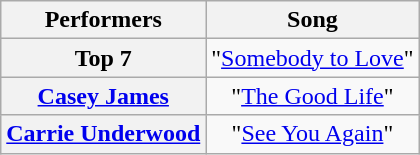<table class="wikitable" style="text-align:center;">
<tr>
<th scope="col">Performers</th>
<th scope="col">Song</th>
</tr>
<tr>
<th scope="row">Top 7</th>
<td>"<a href='#'>Somebody to Love</a>"</td>
</tr>
<tr>
<th scope="row"><a href='#'>Casey James</a></th>
<td>"<a href='#'>The Good Life</a>"</td>
</tr>
<tr>
<th scope="row"><a href='#'>Carrie Underwood</a></th>
<td>"<a href='#'>See You Again</a>"</td>
</tr>
</table>
